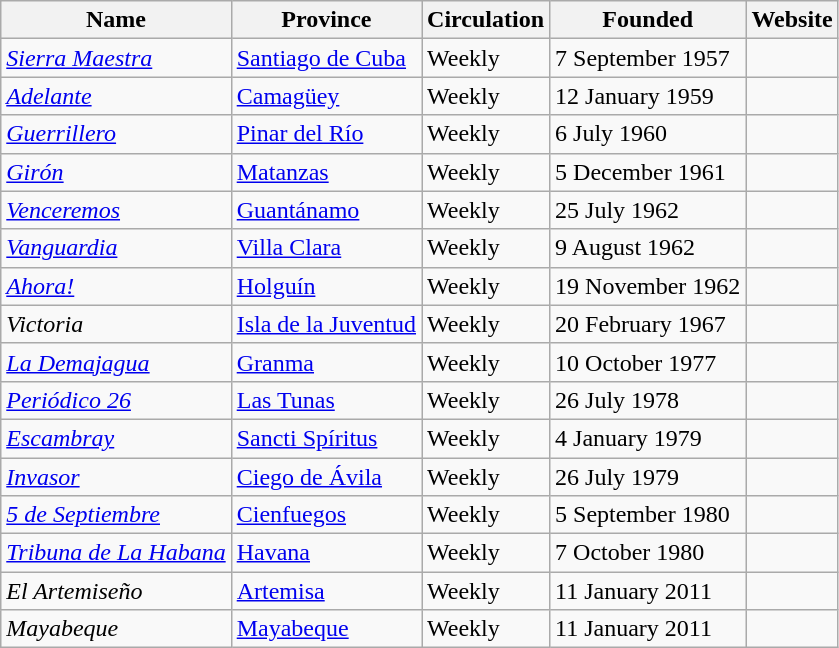<table class="wikitable">
<tr>
<th>Name</th>
<th>Province</th>
<th>Circulation</th>
<th>Founded</th>
<th>Website</th>
</tr>
<tr>
<td><em><a href='#'>Sierra Maestra</a></em></td>
<td><a href='#'>Santiago de Cuba</a></td>
<td>Weekly</td>
<td>7 September 1957</td>
<td></td>
</tr>
<tr>
<td><em><a href='#'>Adelante</a></em></td>
<td><a href='#'>Camagüey</a></td>
<td>Weekly</td>
<td>12 January 1959</td>
<td></td>
</tr>
<tr>
<td><em><a href='#'>Guerrillero</a></em></td>
<td><a href='#'>Pinar del Río</a></td>
<td>Weekly</td>
<td>6 July 1960</td>
<td></td>
</tr>
<tr>
<td><em><a href='#'>Girón</a></em></td>
<td><a href='#'>Matanzas</a></td>
<td>Weekly</td>
<td>5 December 1961</td>
<td></td>
</tr>
<tr>
<td><em><a href='#'>Venceremos</a></em></td>
<td><a href='#'>Guantánamo</a></td>
<td>Weekly</td>
<td>25 July 1962</td>
<td></td>
</tr>
<tr>
<td><em><a href='#'>Vanguardia</a></em></td>
<td><a href='#'>Villa Clara</a></td>
<td>Weekly</td>
<td>9 August 1962</td>
<td></td>
</tr>
<tr>
<td><em><a href='#'>Ahora!</a></em></td>
<td><a href='#'>Holguín</a></td>
<td>Weekly</td>
<td>19 November 1962</td>
<td></td>
</tr>
<tr>
<td><em>Victoria</em></td>
<td><a href='#'>Isla de la Juventud</a></td>
<td>Weekly</td>
<td>20 February 1967</td>
<td></td>
</tr>
<tr>
<td><em><a href='#'>La Demajagua</a></em></td>
<td><a href='#'>Granma</a></td>
<td>Weekly</td>
<td>10 October 1977</td>
<td></td>
</tr>
<tr>
<td><em><a href='#'>Periódico 26</a></em></td>
<td><a href='#'>Las Tunas</a></td>
<td>Weekly</td>
<td>26 July 1978</td>
<td></td>
</tr>
<tr>
<td><em><a href='#'>Escambray</a></em></td>
<td><a href='#'>Sancti Spíritus</a></td>
<td>Weekly</td>
<td>4 January 1979</td>
<td></td>
</tr>
<tr>
<td><em><a href='#'>Invasor</a></em></td>
<td><a href='#'>Ciego de Ávila</a></td>
<td>Weekly</td>
<td>26 July 1979</td>
<td></td>
</tr>
<tr>
<td><em><a href='#'>5 de Septiembre</a></em></td>
<td><a href='#'>Cienfuegos</a></td>
<td>Weekly</td>
<td>5 September 1980</td>
<td></td>
</tr>
<tr>
<td><em><a href='#'>Tribuna de La Habana</a></em></td>
<td><a href='#'>Havana</a></td>
<td>Weekly</td>
<td>7 October 1980</td>
<td></td>
</tr>
<tr>
<td><em>El Artemiseño</em></td>
<td><a href='#'>Artemisa</a></td>
<td>Weekly</td>
<td>11 January 2011</td>
<td></td>
</tr>
<tr>
<td><em>Mayabeque</em></td>
<td><a href='#'>Mayabeque</a></td>
<td>Weekly</td>
<td>11 January 2011</td>
<td></td>
</tr>
</table>
